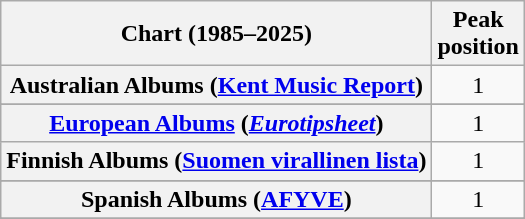<table class="wikitable plainrowheaders sortable" style="text-align:center">
<tr>
<th scope="col">Chart (1985–2025)</th>
<th scope="col">Peak<br>position</th>
</tr>
<tr>
<th scope="row">Australian Albums (<a href='#'>Kent Music Report</a>)</th>
<td>1</td>
</tr>
<tr>
</tr>
<tr>
</tr>
<tr>
</tr>
<tr>
</tr>
<tr>
</tr>
<tr>
<th scope="row"><a href='#'>European Albums</a> (<em><a href='#'>Eurotipsheet</a></em>)</th>
<td>1</td>
</tr>
<tr>
<th scope="row">Finnish Albums (<a href='#'>Suomen virallinen lista</a>)</th>
<td>1</td>
</tr>
<tr>
</tr>
<tr>
</tr>
<tr>
</tr>
<tr>
</tr>
<tr>
</tr>
<tr>
</tr>
<tr>
</tr>
<tr>
</tr>
<tr>
<th scope="row">Spanish Albums (<a href='#'>AFYVE</a>)</th>
<td>1</td>
</tr>
<tr>
</tr>
<tr>
</tr>
<tr>
</tr>
<tr>
</tr>
</table>
